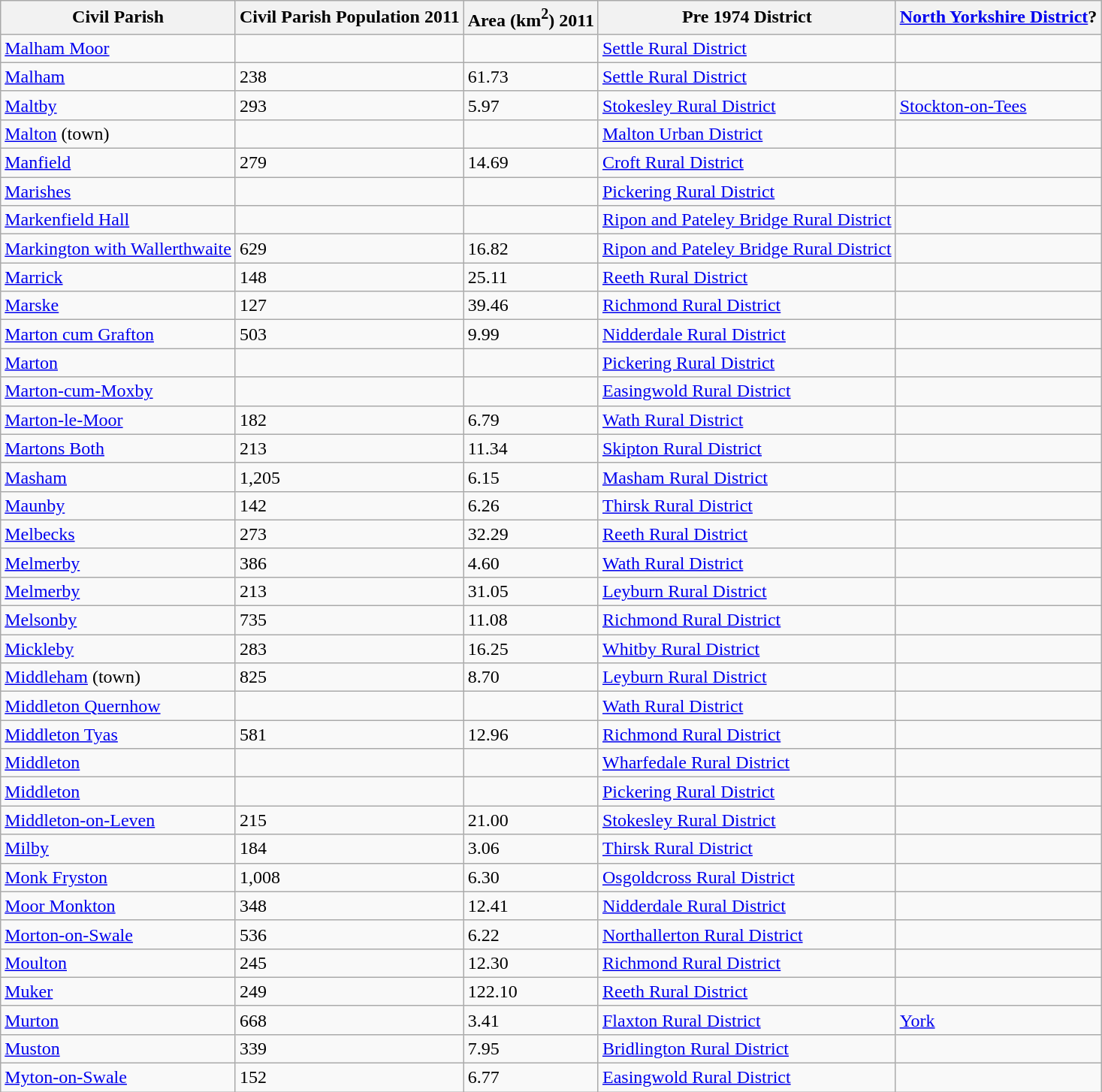<table class="wikitable sortable">
<tr>
<th><strong>Civil Parish</strong></th>
<th><strong>Civil Parish Population 2011</strong></th>
<th><strong>Area (km<sup>2</sup>) 2011</strong></th>
<th><strong>Pre 1974 District</strong></th>
<th><strong><a href='#'>North Yorkshire District</a>?</strong></th>
</tr>
<tr>
<td><a href='#'>Malham Moor</a></td>
<td></td>
<td></td>
<td><a href='#'>Settle Rural District</a></td>
<td></td>
</tr>
<tr>
<td><a href='#'>Malham</a></td>
<td>238</td>
<td>61.73</td>
<td><a href='#'>Settle Rural District</a></td>
<td></td>
</tr>
<tr>
<td><a href='#'>Maltby</a></td>
<td>293</td>
<td>5.97</td>
<td><a href='#'>Stokesley Rural District</a></td>
<td><a href='#'>Stockton-on-Tees</a></td>
</tr>
<tr>
<td><a href='#'>Malton</a> (town)</td>
<td></td>
<td></td>
<td><a href='#'>Malton Urban District</a></td>
<td></td>
</tr>
<tr>
<td><a href='#'>Manfield</a></td>
<td>279</td>
<td>14.69</td>
<td><a href='#'>Croft Rural District</a></td>
<td></td>
</tr>
<tr>
<td><a href='#'>Marishes</a></td>
<td></td>
<td></td>
<td><a href='#'>Pickering Rural District</a></td>
<td></td>
</tr>
<tr>
<td><a href='#'>Markenfield Hall</a></td>
<td></td>
<td></td>
<td><a href='#'>Ripon and Pateley Bridge Rural District</a></td>
<td></td>
</tr>
<tr>
<td><a href='#'>Markington with Wallerthwaite</a></td>
<td>629</td>
<td>16.82</td>
<td><a href='#'>Ripon and Pateley Bridge Rural District</a></td>
<td></td>
</tr>
<tr>
<td><a href='#'>Marrick</a></td>
<td>148</td>
<td>25.11</td>
<td><a href='#'>Reeth Rural District</a></td>
<td></td>
</tr>
<tr>
<td><a href='#'>Marske</a></td>
<td>127</td>
<td>39.46</td>
<td><a href='#'>Richmond Rural District</a></td>
<td></td>
</tr>
<tr>
<td><a href='#'>Marton cum Grafton</a></td>
<td>503</td>
<td>9.99</td>
<td><a href='#'>Nidderdale Rural District</a></td>
<td></td>
</tr>
<tr>
<td><a href='#'>Marton</a></td>
<td></td>
<td></td>
<td><a href='#'>Pickering Rural District</a></td>
<td></td>
</tr>
<tr>
<td><a href='#'>Marton-cum-Moxby</a></td>
<td></td>
<td></td>
<td><a href='#'>Easingwold Rural District</a></td>
<td></td>
</tr>
<tr>
<td><a href='#'>Marton-le-Moor</a></td>
<td>182</td>
<td>6.79</td>
<td><a href='#'>Wath Rural District</a></td>
<td></td>
</tr>
<tr>
<td><a href='#'>Martons Both</a></td>
<td>213</td>
<td>11.34</td>
<td><a href='#'>Skipton Rural District</a></td>
<td></td>
</tr>
<tr>
<td><a href='#'>Masham</a></td>
<td>1,205</td>
<td>6.15</td>
<td><a href='#'>Masham Rural District</a></td>
<td></td>
</tr>
<tr>
<td><a href='#'>Maunby</a></td>
<td>142</td>
<td>6.26</td>
<td><a href='#'>Thirsk Rural District</a></td>
<td></td>
</tr>
<tr>
<td><a href='#'>Melbecks</a></td>
<td>273</td>
<td>32.29</td>
<td><a href='#'>Reeth Rural District</a></td>
<td></td>
</tr>
<tr>
<td><a href='#'>Melmerby</a></td>
<td>386</td>
<td>4.60</td>
<td><a href='#'>Wath Rural District</a></td>
<td></td>
</tr>
<tr>
<td><a href='#'>Melmerby</a></td>
<td>213</td>
<td>31.05</td>
<td><a href='#'>Leyburn Rural District</a></td>
<td></td>
</tr>
<tr>
<td><a href='#'>Melsonby</a></td>
<td>735</td>
<td>11.08</td>
<td><a href='#'>Richmond Rural District</a></td>
<td></td>
</tr>
<tr>
<td><a href='#'>Mickleby</a></td>
<td>283</td>
<td>16.25</td>
<td><a href='#'>Whitby Rural District</a></td>
<td></td>
</tr>
<tr>
<td><a href='#'>Middleham</a> (town)</td>
<td>825</td>
<td>8.70</td>
<td><a href='#'>Leyburn Rural District</a></td>
<td></td>
</tr>
<tr>
<td><a href='#'>Middleton Quernhow</a></td>
<td></td>
<td></td>
<td><a href='#'>Wath Rural District</a></td>
<td></td>
</tr>
<tr>
<td><a href='#'>Middleton Tyas</a></td>
<td>581</td>
<td>12.96</td>
<td><a href='#'>Richmond Rural District</a></td>
<td></td>
</tr>
<tr>
<td><a href='#'>Middleton</a></td>
<td></td>
<td></td>
<td><a href='#'>Wharfedale Rural District</a></td>
<td></td>
</tr>
<tr>
<td><a href='#'>Middleton</a></td>
<td></td>
<td></td>
<td><a href='#'>Pickering Rural District</a></td>
<td></td>
</tr>
<tr>
<td><a href='#'>Middleton-on-Leven</a></td>
<td>215</td>
<td>21.00</td>
<td><a href='#'>Stokesley Rural District</a></td>
<td></td>
</tr>
<tr>
<td><a href='#'>Milby</a></td>
<td>184</td>
<td>3.06</td>
<td><a href='#'>Thirsk Rural District</a></td>
<td></td>
</tr>
<tr>
<td><a href='#'>Monk Fryston</a></td>
<td>1,008</td>
<td>6.30</td>
<td><a href='#'>Osgoldcross Rural District</a></td>
<td></td>
</tr>
<tr>
<td><a href='#'>Moor Monkton</a></td>
<td>348</td>
<td>12.41</td>
<td><a href='#'>Nidderdale Rural District</a></td>
<td></td>
</tr>
<tr>
<td><a href='#'>Morton-on-Swale</a></td>
<td>536</td>
<td>6.22</td>
<td><a href='#'>Northallerton Rural District</a></td>
<td></td>
</tr>
<tr>
<td><a href='#'>Moulton</a></td>
<td>245</td>
<td>12.30</td>
<td><a href='#'>Richmond Rural District</a></td>
<td></td>
</tr>
<tr>
<td><a href='#'>Muker</a></td>
<td>249</td>
<td>122.10</td>
<td><a href='#'>Reeth Rural District</a></td>
<td></td>
</tr>
<tr>
<td><a href='#'>Murton</a></td>
<td>668</td>
<td>3.41</td>
<td><a href='#'>Flaxton Rural District</a></td>
<td><a href='#'>York</a></td>
</tr>
<tr>
<td><a href='#'>Muston</a></td>
<td>339</td>
<td>7.95</td>
<td><a href='#'>Bridlington Rural District</a></td>
<td></td>
</tr>
<tr>
<td><a href='#'>Myton-on-Swale</a></td>
<td>152</td>
<td>6.77</td>
<td><a href='#'>Easingwold Rural District</a></td>
<td></td>
</tr>
</table>
